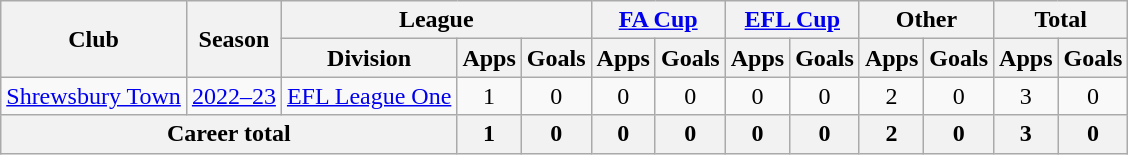<table class="wikitable" style="text-align:center;">
<tr>
<th rowspan="2">Club</th>
<th rowspan="2">Season</th>
<th colspan="3">League</th>
<th colspan="2"><a href='#'>FA Cup</a></th>
<th colspan="2"><a href='#'>EFL Cup</a></th>
<th colspan="2">Other</th>
<th colspan="2">Total</th>
</tr>
<tr>
<th>Division</th>
<th>Apps</th>
<th>Goals</th>
<th>Apps</th>
<th>Goals</th>
<th>Apps</th>
<th>Goals</th>
<th>Apps</th>
<th>Goals</th>
<th>Apps</th>
<th>Goals</th>
</tr>
<tr>
<td><a href='#'>Shrewsbury Town</a></td>
<td><a href='#'>2022–23</a></td>
<td><a href='#'>EFL League One</a></td>
<td>1</td>
<td>0</td>
<td>0</td>
<td>0</td>
<td>0</td>
<td>0</td>
<td>2</td>
<td>0</td>
<td>3</td>
<td>0</td>
</tr>
<tr>
<th colspan="3">Career total</th>
<th>1</th>
<th>0</th>
<th>0</th>
<th>0</th>
<th>0</th>
<th>0</th>
<th>2</th>
<th>0</th>
<th>3</th>
<th>0</th>
</tr>
</table>
